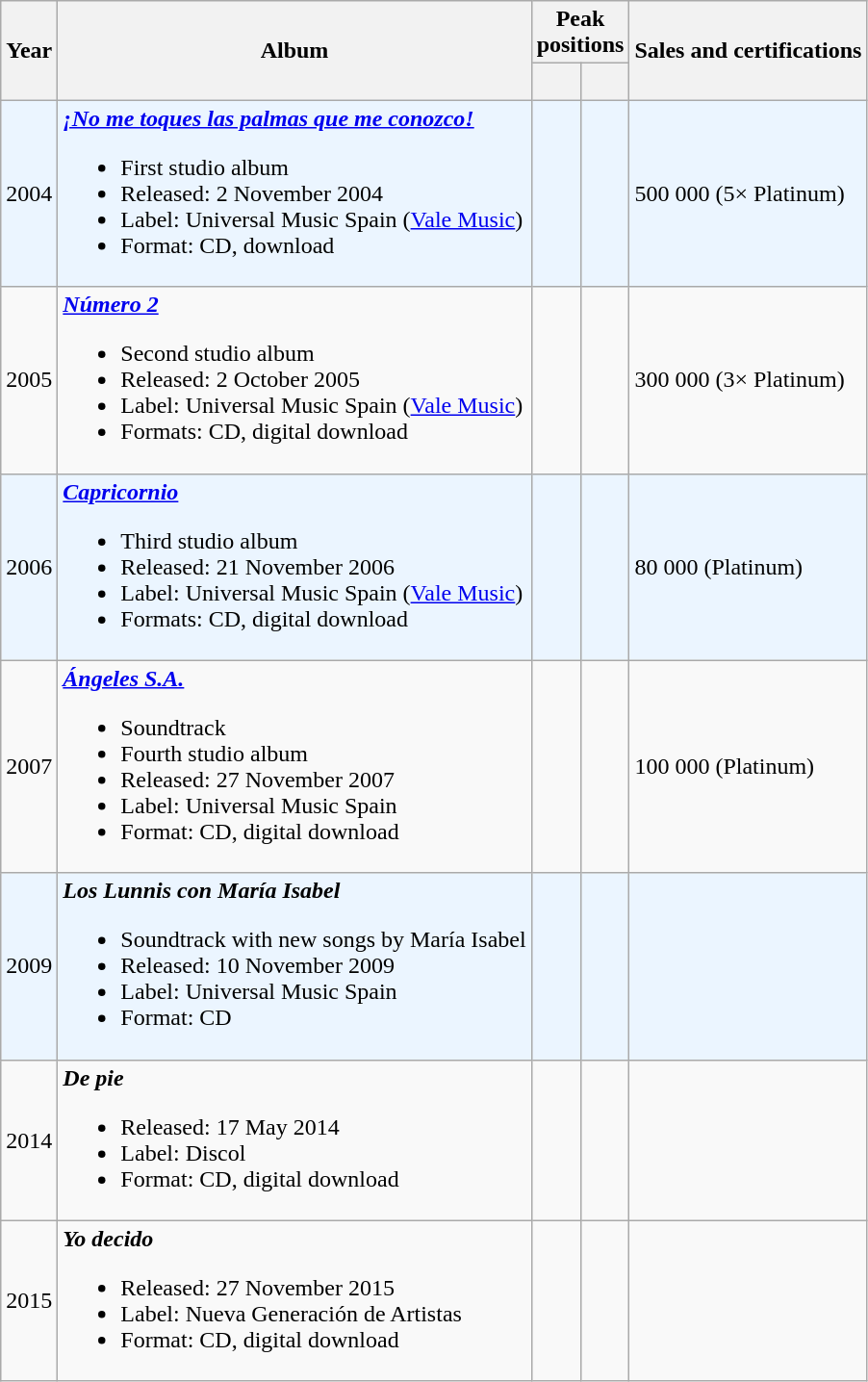<table class="wikitable">
<tr>
<th rowspan="2">Year</th>
<th rowspan="2">Album</th>
<th colspan="2">Peak positions</th>
<th rowspan="2">Sales and certifications</th>
</tr>
<tr>
<th width="25"><br></th>
<th width="25"></th>
</tr>
<tr ---- bgcolor="#ebf5ff">
<td>2004</td>
<td><strong><em><a href='#'>¡No me toques las palmas que me conozco!</a></em></strong><br><ul><li>First studio album</li><li>Released: 2 November 2004</li><li>Label: Universal Music Spain (<a href='#'>Vale Music</a>)</li><li>Format: CD, download</li></ul></td>
<td></td>
<td></td>
<td>500 000 (5× Platinum)</td>
</tr>
<tr>
<td>2005</td>
<td><strong><em><a href='#'>Número 2</a></em></strong><br><ul><li>Second studio album</li><li>Released: 2 October 2005</li><li>Label: Universal Music Spain (<a href='#'>Vale Music</a>)</li><li>Formats: CD, digital download</li></ul></td>
<td></td>
<td></td>
<td>300 000 (3× Platinum)</td>
</tr>
<tr ---- bgcolor="#ebf5ff">
<td>2006</td>
<td><strong><em><a href='#'>Capricornio</a></em></strong><br><ul><li>Third studio album</li><li>Released: 21 November 2006</li><li>Label: Universal Music Spain (<a href='#'>Vale Music</a>)</li><li>Formats: CD, digital download</li></ul></td>
<td></td>
<td></td>
<td>80 000 (Platinum)</td>
</tr>
<tr>
<td>2007</td>
<td><strong><em><a href='#'>Ángeles S.A.</a></em></strong><br><ul><li>Soundtrack</li><li>Fourth studio album</li><li>Released: 27 November 2007</li><li>Label: Universal Music Spain</li><li>Format: CD, digital download</li></ul></td>
<td></td>
<td></td>
<td>100 000 (Platinum)</td>
</tr>
<tr bgcolor="#ebf5ff">
<td>2009</td>
<td><strong><em>Los Lunnis con María Isabel</em></strong><br><ul><li>Soundtrack with new songs by María Isabel</li><li>Released: 10 November 2009</li><li>Label: Universal Music Spain</li><li>Format: CD</li></ul></td>
<td></td>
<td></td>
<td></td>
</tr>
<tr>
<td>2014</td>
<td><strong><em>De pie</em></strong><br><ul><li>Released: 17 May 2014</li><li>Label: Discol</li><li>Format: CD, digital download</li></ul></td>
<td></td>
<td></td>
<td></td>
</tr>
<tr>
<td>2015</td>
<td><strong><em>Yo decido</em></strong><br><ul><li>Released: 27 November 2015</li><li>Label: Nueva Generación de Artistas</li><li>Format: CD, digital download</li></ul></td>
<td></td>
<td></td>
<td></td>
</tr>
</table>
